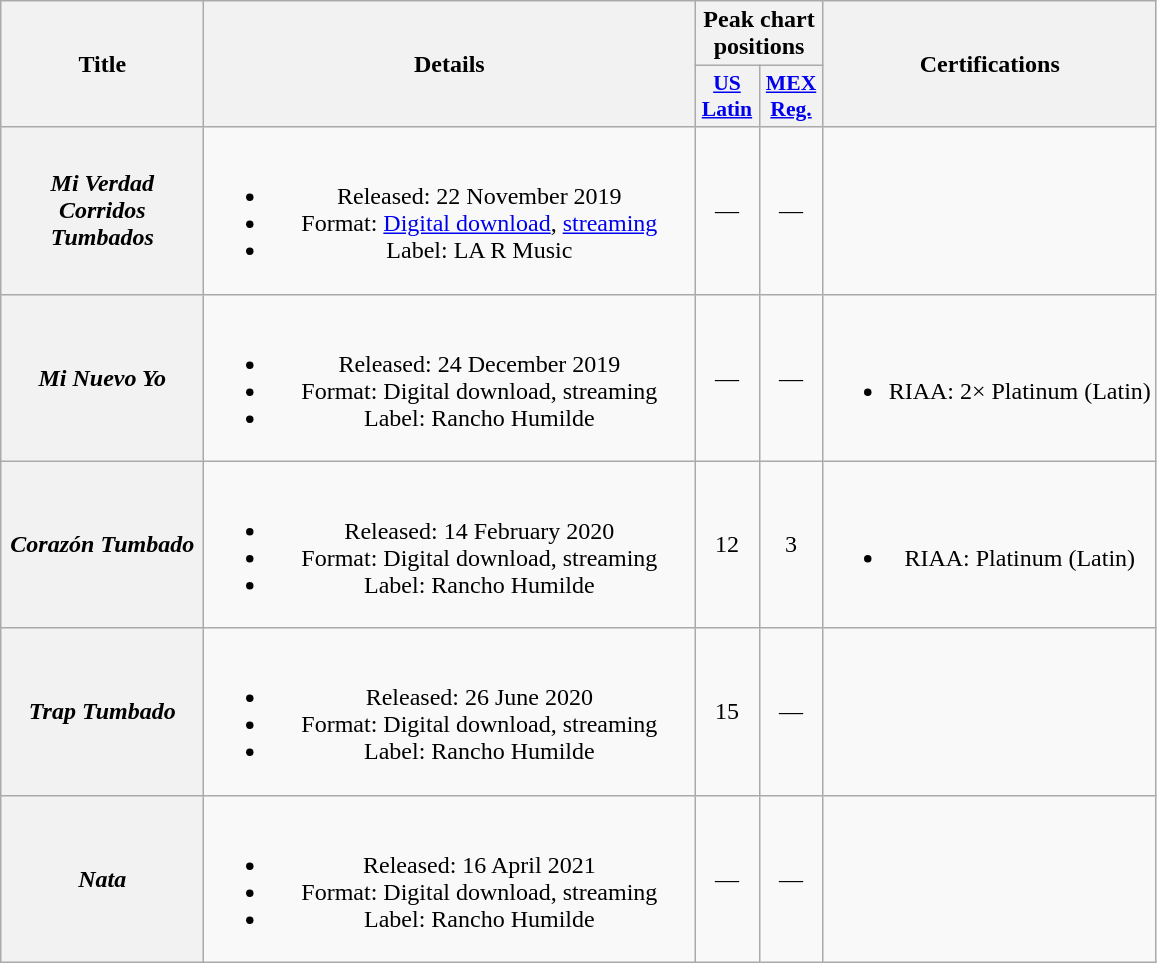<table class="wikitable plainrowheaders" style="text-align:center;">
<tr>
<th scope="col" rowspan="2" style="width:8em;">Title</th>
<th scope="col" rowspan="2" style="width:20em;">Details</th>
<th scope="col" colspan="2">Peak chart positions</th>
<th rowspan="2">Certifications</th>
</tr>
<tr>
<th scope="col" style="width:2.5em;font-size:90%;"><a href='#'>US<br>Latin</a><br></th>
<th scope="col" style="width:2.5em;font-size:90%;"><a href='#'>MEX<br>Reg.</a><br></th>
</tr>
<tr>
<th scope="row"><em>Mi Verdad Corridos Tumbados</em></th>
<td><br><ul><li>Released: 22 November 2019</li><li>Format: <a href='#'>Digital download</a>, <a href='#'>streaming</a></li><li>Label: LA R Music</li></ul></td>
<td>—</td>
<td>—</td>
<td></td>
</tr>
<tr>
<th scope="row"><em>Mi Nuevo Yo</em></th>
<td><br><ul><li>Released: 24 December 2019</li><li>Format: Digital download, streaming</li><li>Label: Rancho Humilde</li></ul></td>
<td>—</td>
<td>—</td>
<td><br><ul><li>RIAA: 2× Platinum (Latin)</li></ul></td>
</tr>
<tr>
<th scope="row"><em>Corazón Tumbado</em></th>
<td><br><ul><li>Released: 14 February 2020</li><li>Format: Digital download, streaming</li><li>Label: Rancho Humilde</li></ul></td>
<td>12</td>
<td>3</td>
<td><br><ul><li>RIAA: Platinum (Latin)</li></ul></td>
</tr>
<tr>
<th scope="row"><em>Trap Tumbado</em></th>
<td><br><ul><li>Released: 26 June 2020</li><li>Format: Digital download, streaming</li><li>Label: Rancho Humilde</li></ul></td>
<td>15</td>
<td>—</td>
<td></td>
</tr>
<tr>
<th scope="row"><em>Nata</em></th>
<td><br><ul><li>Released: 16 April 2021</li><li>Format: Digital download, streaming</li><li>Label: Rancho Humilde</li></ul></td>
<td>—</td>
<td>—</td>
<td></td>
</tr>
</table>
